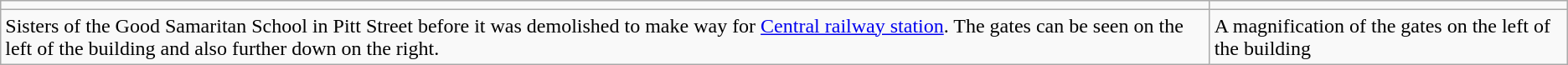<table class="wikitable" border="1">
<tr>
<td></td>
<td></td>
</tr>
<tr>
<td>Sisters of the Good Samaritan School in Pitt Street  before it was demolished to make way for <a href='#'>Central railway station</a>. The gates can be seen on the left of the building and also further down on the right.</td>
<td>A magnification of the gates on the left of the building</td>
</tr>
</table>
